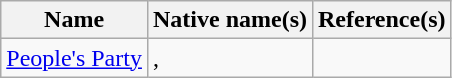<table class="wikitable">
<tr>
<th>Name</th>
<th>Native name(s)</th>
<th>Reference(s)</th>
</tr>
<tr>
<td><a href='#'>People's Party</a></td>
<td>, </td>
<td></td>
</tr>
</table>
